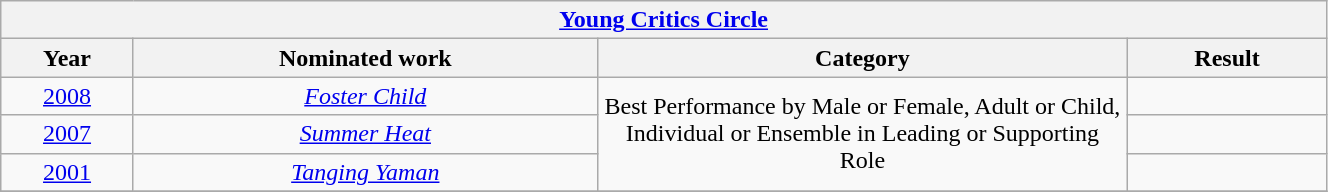<table width="70%" class="wikitable sortable">
<tr>
<th colspan="4" align="center"><a href='#'>Young Critics Circle</a></th>
</tr>
<tr>
<th width="10%">Year</th>
<th width="35%">Nominated work</th>
<th width="40%">Category</th>
<th width="15%">Result</th>
</tr>
<tr>
<td align="center"><a href='#'>2008</a></td>
<td align="center"><em><a href='#'>Foster Child</a></em></td>
<td align="center" rowspan=3>Best Performance by Male or Female, Adult or Child, Individual or Ensemble in Leading or Supporting Role</td>
<td></td>
</tr>
<tr>
<td align="center"><a href='#'>2007</a></td>
<td align="center"><em><a href='#'>Summer Heat</a></em></td>
<td></td>
</tr>
<tr>
<td align="center"><a href='#'>2001</a></td>
<td align="center"><em><a href='#'>Tanging Yaman</a></em></td>
<td></td>
</tr>
<tr>
</tr>
</table>
